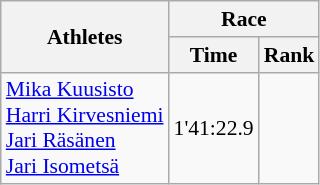<table class="wikitable" border="1" style="font-size:90%">
<tr>
<th rowspan=2>Athletes</th>
<th colspan=2>Race</th>
</tr>
<tr>
<th>Time</th>
<th>Rank</th>
</tr>
<tr>
<td><a href='#'>Mika Kuusisto</a><br><a href='#'>Harri Kirvesniemi</a><br><a href='#'>Jari Räsänen</a><br><a href='#'>Jari Isometsä</a></td>
<td align=center>1'41:22.9</td>
<td align=center></td>
</tr>
</table>
